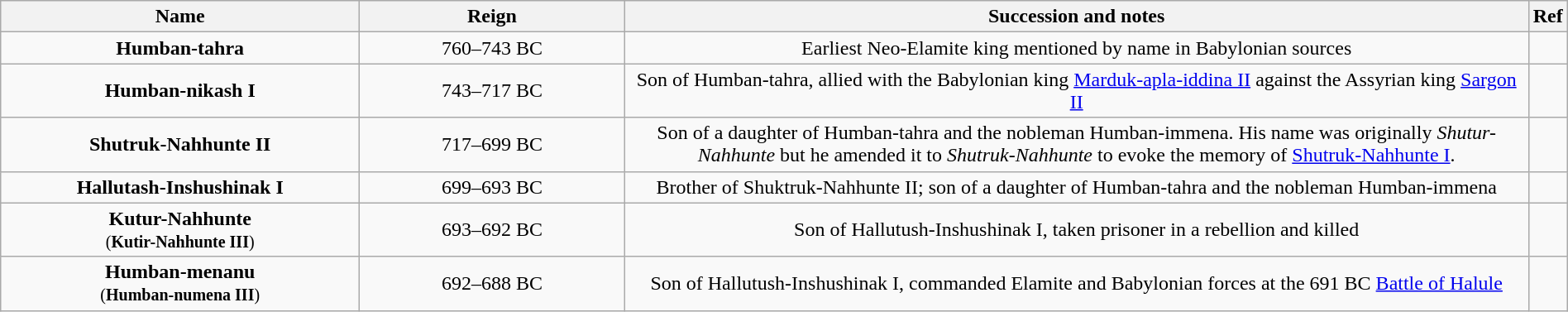<table class="wikitable" style="text-align:center; width:100%;">
<tr>
<th width="23%">Name</th>
<th width="17%">Reign</th>
<th width="58%">Succession and notes</th>
<th width="2%">Ref</th>
</tr>
<tr>
<td><strong>Humban-tahra</strong></td>
<td> 760–743 BC</td>
<td>Earliest Neo-Elamite king mentioned by name in Babylonian sources</td>
<td></td>
</tr>
<tr>
<td><strong>Humban-nikash I</strong></td>
<td>743–717 BC</td>
<td>Son of Humban-tahra, allied with the Babylonian king <a href='#'>Marduk-apla-iddina II</a> against the Assyrian king <a href='#'>Sargon II</a></td>
<td></td>
</tr>
<tr>
<td><strong>Shutruk-Nahhunte II</strong></td>
<td>717–699 BC</td>
<td>Son of a daughter of Humban-tahra and the nobleman Humban-immena. His name was originally <em>Shutur-Nahhunte</em> but he amended it to <em>Shutruk-Nahhunte</em> to evoke the memory of <a href='#'>Shutruk-Nahhunte I</a>.</td>
<td></td>
</tr>
<tr>
<td><strong>Hallutash-Inshushinak I</strong></td>
<td>699–693 BC</td>
<td>Brother of Shuktruk-Nahhunte II; son of a daughter of Humban-tahra and the nobleman Humban-immena</td>
<td></td>
</tr>
<tr>
<td><strong>Kutur-Nahhunte</strong><br><small>(<strong>Kutir-Nahhunte III</strong>)</small></td>
<td>693–692 BC</td>
<td>Son of Hallutush-Inshushinak I, taken prisoner in a rebellion and killed</td>
<td></td>
</tr>
<tr>
<td><strong>Humban-menanu</strong><br><small>(<strong>Humban-numena III</strong>)</small></td>
<td>692–688 BC</td>
<td>Son of Hallutush-Inshushinak I, commanded Elamite and Babylonian forces at the 691 BC <a href='#'>Battle of Halule</a></td>
<td></td>
</tr>
</table>
